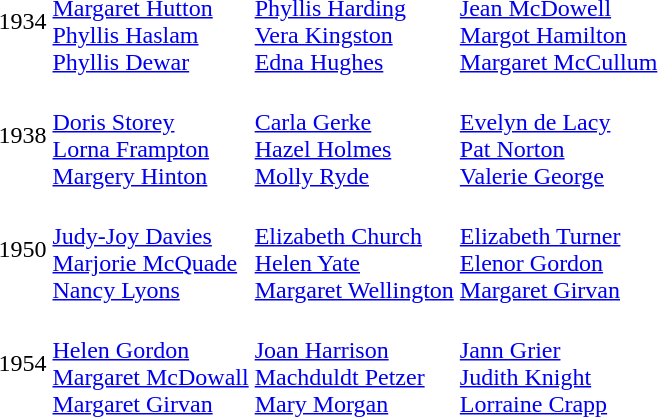<table>
<tr>
<td>1934</td>
<td><br><a href='#'>Margaret Hutton</a><br><a href='#'>Phyllis Haslam</a><br><a href='#'>Phyllis Dewar</a></td>
<td><br><a href='#'>Phyllis Harding</a><br><a href='#'>Vera Kingston</a><br><a href='#'>Edna Hughes</a></td>
<td><br><a href='#'>Jean McDowell</a><br><a href='#'>Margot Hamilton</a><br><a href='#'>Margaret McCullum</a></td>
</tr>
<tr>
<td>1938</td>
<td><br><a href='#'>Doris Storey</a><br><a href='#'>Lorna Frampton</a><br><a href='#'>Margery Hinton</a></td>
<td><br><a href='#'>Carla Gerke</a><br><a href='#'>Hazel Holmes</a><br><a href='#'>Molly Ryde</a></td>
<td><br><a href='#'>Evelyn de Lacy</a><br><a href='#'>Pat Norton</a><br><a href='#'>Valerie George</a></td>
</tr>
<tr>
<td>1950</td>
<td><br><a href='#'>Judy-Joy Davies</a><br><a href='#'>Marjorie McQuade</a><br><a href='#'>Nancy Lyons</a></td>
<td><br><a href='#'>Elizabeth Church</a><br><a href='#'>Helen Yate</a><br><a href='#'>Margaret Wellington</a></td>
<td><br><a href='#'>Elizabeth Turner</a><br><a href='#'>Elenor Gordon</a><br><a href='#'>Margaret Girvan</a></td>
</tr>
<tr>
<td>1954</td>
<td><br><a href='#'>Helen Gordon</a><br><a href='#'>Margaret McDowall</a><br><a href='#'>Margaret Girvan</a></td>
<td><br><a href='#'>Joan Harrison</a><br><a href='#'>Machduldt Petzer</a><br><a href='#'>Mary Morgan</a></td>
<td><br><a href='#'>Jann Grier</a><br><a href='#'>Judith Knight</a><br><a href='#'>Lorraine Crapp</a></td>
</tr>
</table>
